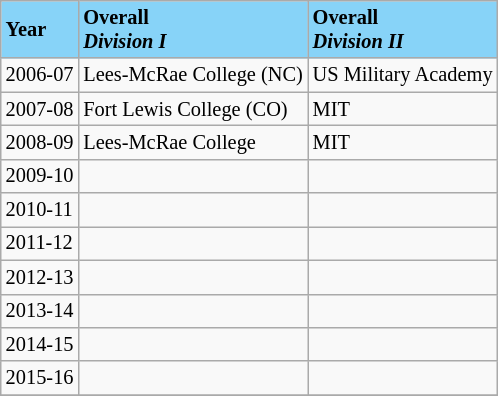<table class="wikitable" style="font-size:85%;">
<tr ! style="background-color: #87D3F8;">
<td><strong>Year</strong></td>
<td><strong>Overall<br><em>Division I</em> </strong></td>
<td><strong>Overall<br><em>Division II</em> </strong></td>
</tr>
<tr --->
<td>2006-07</td>
<td>Lees-McRae College (NC)</td>
<td>US Military Academy</td>
</tr>
<tr --->
<td>2007-08</td>
<td>Fort Lewis College (CO)</td>
<td>MIT</td>
</tr>
<tr --->
<td>2008-09</td>
<td>Lees-McRae College</td>
<td>MIT</td>
</tr>
<tr --->
<td>2009-10</td>
<td></td>
<td></td>
</tr>
<tr --->
<td>2010-11</td>
<td></td>
<td></td>
</tr>
<tr --->
<td>2011-12</td>
<td></td>
<td></td>
</tr>
<tr --->
<td>2012-13</td>
<td></td>
<td></td>
</tr>
<tr --->
<td>2013-14</td>
<td></td>
<td></td>
</tr>
<tr --->
<td>2014-15</td>
<td></td>
<td></td>
</tr>
<tr --->
<td>2015-16</td>
<td></td>
<td></td>
</tr>
<tr --->
</tr>
</table>
